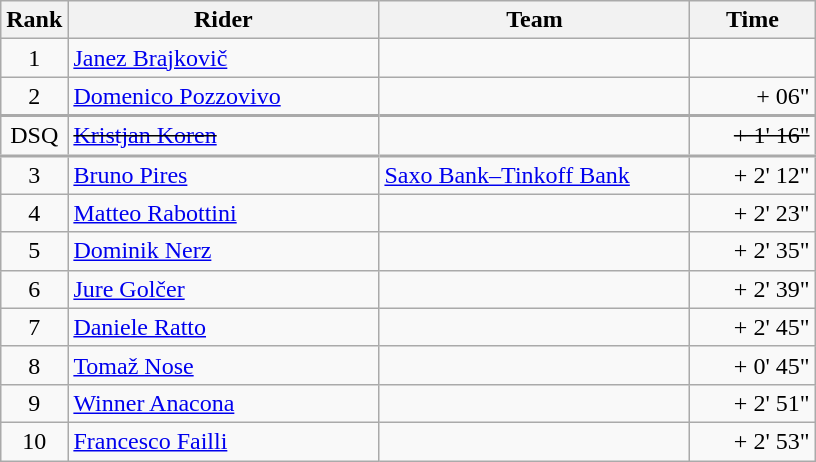<table class="wikitable">
<tr>
<th>Rank</th>
<th>Rider</th>
<th>Team</th>
<th>Time</th>
</tr>
<tr>
<td align=center>1</td>
<td width=200> <a href='#'>Janez Brajkovič</a> </td>
<td width=200></td>
<td width=76 align=right></td>
</tr>
<tr>
<td align=center>2</td>
<td> <a href='#'>Domenico Pozzovivo</a></td>
<td></td>
<td align=right>+ 06"</td>
</tr>
<tr>
<td style="border-top-width:2px" align=center>DSQ</td>
<td style="border-top-width:2px"><s> <a href='#'>Kristjan Koren</a> </s></td>
<td style="border-top-width:2px"><s></s></td>
<td style="border-top-width:2px" align=right><s>+ 1' 16"</s></td>
</tr>
<tr>
<td align=center style="border-top-width:2px">3</td>
<td style="border-top-width:2px"> <a href='#'>Bruno Pires</a></td>
<td style="border-top-width:2px"><a href='#'>Saxo Bank–Tinkoff Bank</a></td>
<td style="border-top-width:2px" align=right>+ 2' 12"</td>
</tr>
<tr>
<td align=center>4</td>
<td> <a href='#'>Matteo Rabottini</a></td>
<td></td>
<td align=right>+ 2' 23"</td>
</tr>
<tr>
<td align=center>5</td>
<td> <a href='#'>Dominik Nerz</a></td>
<td></td>
<td align=right>+ 2' 35"</td>
</tr>
<tr>
<td align=center>6</td>
<td> <a href='#'>Jure Golčer</a></td>
<td></td>
<td align=right>+ 2' 39"</td>
</tr>
<tr>
<td align=center>7</td>
<td> <a href='#'>Daniele Ratto</a></td>
<td></td>
<td align=right>+ 2' 45"</td>
</tr>
<tr>
<td align=center>8</td>
<td> <a href='#'>Tomaž Nose</a></td>
<td></td>
<td align=right>+ 0' 45"</td>
</tr>
<tr>
<td align=center>9</td>
<td> <a href='#'>Winner Anacona</a></td>
<td></td>
<td align=right>+ 2' 51"</td>
</tr>
<tr>
<td align=center>10</td>
<td> <a href='#'>Francesco Failli</a></td>
<td></td>
<td align=right>+ 2' 53"</td>
</tr>
</table>
